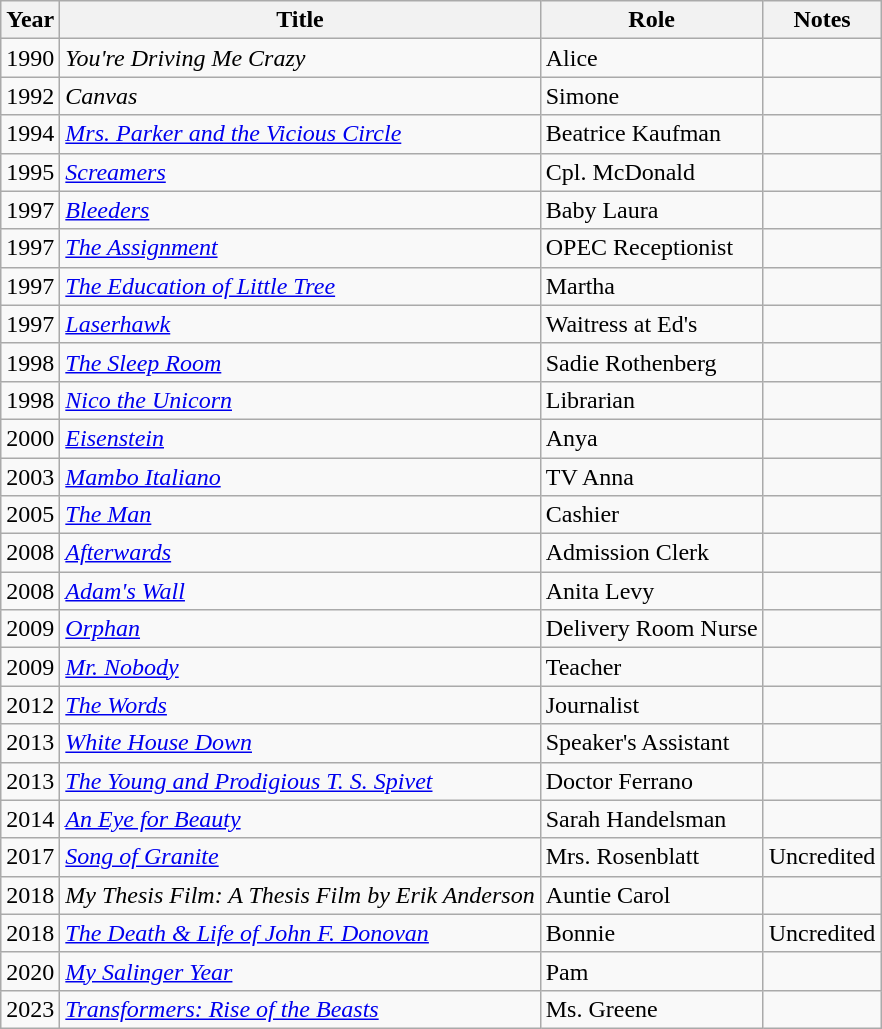<table class="wikitable sortable">
<tr>
<th>Year</th>
<th>Title</th>
<th>Role</th>
<th class="unsortable">Notes</th>
</tr>
<tr>
<td>1990</td>
<td><em>You're Driving Me Crazy</em></td>
<td>Alice</td>
<td></td>
</tr>
<tr>
<td>1992</td>
<td><em>Canvas</em></td>
<td>Simone</td>
<td></td>
</tr>
<tr>
<td>1994</td>
<td><em><a href='#'>Mrs. Parker and the Vicious Circle</a></em></td>
<td>Beatrice Kaufman</td>
<td></td>
</tr>
<tr>
<td>1995</td>
<td><a href='#'><em>Screamers</em></a></td>
<td>Cpl. McDonald</td>
<td></td>
</tr>
<tr>
<td>1997</td>
<td><a href='#'><em>Bleeders</em></a></td>
<td>Baby Laura</td>
<td></td>
</tr>
<tr>
<td>1997</td>
<td data-sort-value="Assignment, The"><a href='#'><em>The Assignment</em></a></td>
<td>OPEC Receptionist</td>
<td></td>
</tr>
<tr>
<td>1997</td>
<td data-sort-value="Education of Little Tree, The"><a href='#'><em>The Education of Little Tree</em></a></td>
<td>Martha</td>
<td></td>
</tr>
<tr>
<td>1997</td>
<td><em><a href='#'>Laserhawk</a></em></td>
<td>Waitress at Ed's</td>
<td></td>
</tr>
<tr>
<td>1998</td>
<td data-sort-value="Sleep Room, The"><em><a href='#'>The Sleep Room</a></em></td>
<td>Sadie Rothenberg</td>
<td></td>
</tr>
<tr>
<td>1998</td>
<td><em><a href='#'>Nico the Unicorn</a></em></td>
<td>Librarian</td>
<td></td>
</tr>
<tr>
<td>2000</td>
<td><a href='#'><em>Eisenstein</em></a></td>
<td>Anya</td>
<td></td>
</tr>
<tr>
<td>2003</td>
<td><a href='#'><em>Mambo Italiano</em></a></td>
<td>TV Anna</td>
<td></td>
</tr>
<tr>
<td>2005</td>
<td data-sort-value="Man, The"><a href='#'><em>The Man</em></a></td>
<td>Cashier</td>
<td></td>
</tr>
<tr>
<td>2008</td>
<td><a href='#'><em>Afterwards</em></a></td>
<td>Admission Clerk</td>
<td></td>
</tr>
<tr>
<td>2008</td>
<td><em><a href='#'>Adam's Wall</a></em></td>
<td>Anita Levy</td>
<td></td>
</tr>
<tr>
<td>2009</td>
<td><a href='#'><em>Orphan</em></a></td>
<td>Delivery Room Nurse</td>
<td></td>
</tr>
<tr>
<td>2009</td>
<td><a href='#'><em>Mr. Nobody</em></a></td>
<td>Teacher</td>
<td></td>
</tr>
<tr>
<td>2012</td>
<td data-sort-value="Words, The"><a href='#'><em>The Words</em></a></td>
<td>Journalist</td>
<td></td>
</tr>
<tr>
<td>2013</td>
<td><em><a href='#'>White House Down</a></em></td>
<td>Speaker's Assistant</td>
<td></td>
</tr>
<tr>
<td>2013</td>
<td data-sort-value="Young and Prodigious T. S. Spivet, The"><em><a href='#'>The Young and Prodigious T. S. Spivet</a></em></td>
<td>Doctor Ferrano</td>
<td></td>
</tr>
<tr>
<td>2014</td>
<td><em><a href='#'>An Eye for Beauty</a></em></td>
<td>Sarah Handelsman</td>
<td></td>
</tr>
<tr>
<td>2017</td>
<td><em><a href='#'>Song of Granite</a></em></td>
<td>Mrs. Rosenblatt</td>
<td>Uncredited</td>
</tr>
<tr>
<td>2018</td>
<td><em>My Thesis Film: A Thesis Film by Erik Anderson</em></td>
<td>Auntie Carol</td>
<td></td>
</tr>
<tr>
<td>2018</td>
<td data-sort-value="Death & Life of John F. Donovan, The"><em><a href='#'>The Death & Life of John F. Donovan</a></em></td>
<td>Bonnie</td>
<td>Uncredited</td>
</tr>
<tr>
<td>2020</td>
<td><em><a href='#'>My Salinger Year</a></em></td>
<td>Pam</td>
<td></td>
</tr>
<tr>
<td>2023</td>
<td><em><a href='#'>Transformers: Rise of the Beasts</a></em></td>
<td>Ms. Greene</td>
</tr>
</table>
